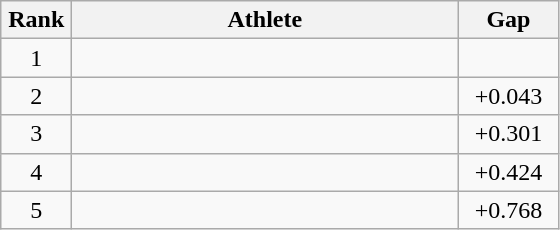<table class=wikitable style="text-align:center">
<tr>
<th width=40>Rank</th>
<th width=250>Athlete</th>
<th width=60>Gap</th>
</tr>
<tr>
<td>1</td>
<td align=left></td>
<td></td>
</tr>
<tr>
<td>2</td>
<td align=left></td>
<td>+0.043</td>
</tr>
<tr>
<td>3</td>
<td align=left></td>
<td>+0.301</td>
</tr>
<tr>
<td>4</td>
<td align=left></td>
<td>+0.424</td>
</tr>
<tr>
<td>5</td>
<td align=left></td>
<td>+0.768</td>
</tr>
</table>
